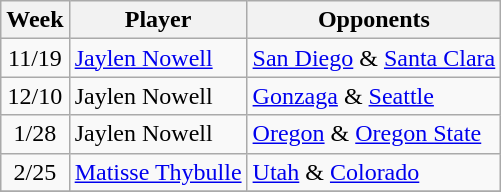<table class=wikitable>
<tr>
<th>Week</th>
<th>Player</th>
<th>Opponents</th>
</tr>
<tr>
<td align=center>11/19</td>
<td><a href='#'>Jaylen Nowell</a></td>
<td><a href='#'>San Diego</a> & <a href='#'>Santa Clara</a></td>
</tr>
<tr>
<td align=center>12/10</td>
<td>Jaylen Nowell</td>
<td><a href='#'>Gonzaga</a> & <a href='#'>Seattle</a></td>
</tr>
<tr>
<td align=center>1/28</td>
<td>Jaylen Nowell</td>
<td><a href='#'>Oregon</a> & <a href='#'>Oregon State</a></td>
</tr>
<tr>
<td align=center>2/25</td>
<td><a href='#'>Matisse Thybulle</a></td>
<td><a href='#'>Utah</a> & <a href='#'>Colorado</a></td>
</tr>
<tr>
</tr>
</table>
